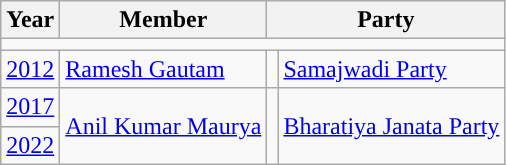<table class="wikitable">
<tr>
<th>Year</th>
<th>Member</th>
<th colspan="2">Party</th>
</tr>
<tr>
<td colspan="4"></td>
</tr>
<tr>
<td><a href='#'>2012</a></td>
<td><a href='#'>Ramesh Gautam</a></td>
<td style="background-color: "></td>
<td><a href='#'>Samajwadi Party</a></td>
</tr>
<tr>
<td><a href='#'>2017</a></td>
<td rowspan="2"><a href='#'>Anil Kumar Maurya</a></td>
<td rowspan="2" style="background-color: "></td>
<td rowspan="2"><a href='#'>Bharatiya Janata Party</a></td>
</tr>
<tr>
<td><a href='#'>2022</a></td>
</tr>
</table>
